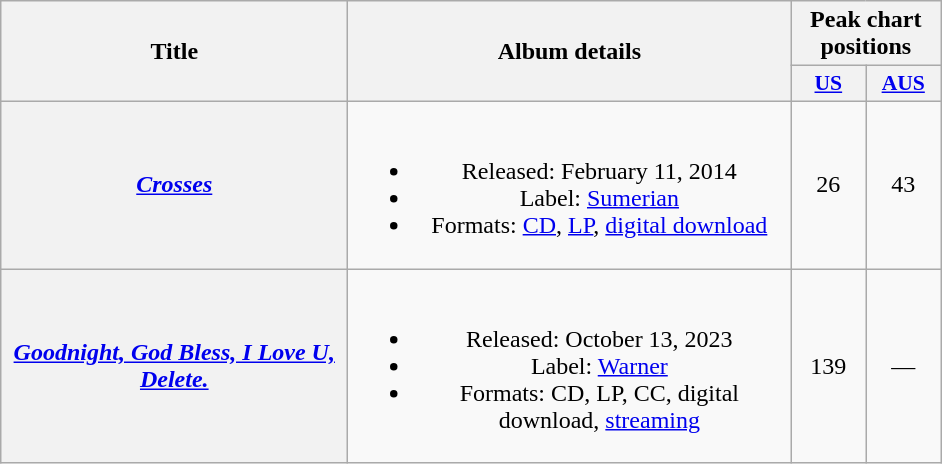<table class="wikitable plainrowheaders" style="text-align:center;">
<tr>
<th scope="col" rowspan="2" style="width:14em;">Title</th>
<th scope="col" rowspan="2" style="width:18em;">Album details</th>
<th scope="col" colspan="2">Peak chart positions</th>
</tr>
<tr>
<th scope="col" style="width:3em;font-size:90%;"><a href='#'>US</a><br></th>
<th scope="col" style="width:3em;font-size:90%;"><a href='#'>AUS</a><br></th>
</tr>
<tr>
<th scope="row"><em><a href='#'>Crosses</a></em></th>
<td><br><ul><li>Released: February 11, 2014</li><li>Label: <a href='#'>Sumerian</a></li><li>Formats: <a href='#'>CD</a>, <a href='#'>LP</a>, <a href='#'>digital download</a></li></ul></td>
<td>26</td>
<td>43</td>
</tr>
<tr>
<th scope="row"><em><a href='#'>Goodnight, God Bless, I Love U, Delete.</a></em></th>
<td><br><ul><li>Released: October 13, 2023</li><li>Label: <a href='#'>Warner</a></li><li>Formats: CD, LP, CC, digital download, <a href='#'>streaming</a></li></ul></td>
<td>139</td>
<td>—</td>
</tr>
</table>
